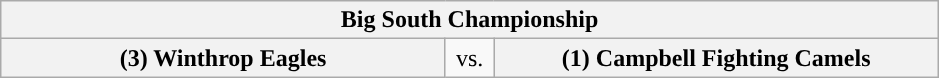<table class="wikitable">
<tr>
<th style="width: 604px;" colspan=3>Big South Championship</th>
</tr>
<tr>
<th style="width: 289px; ">(3) Winthrop Eagles</th>
<td style="width: 25px; text-align:center">vs.</td>
<th style="width: 289px; ">(1) Campbell Fighting Camels</th>
</tr>
</table>
